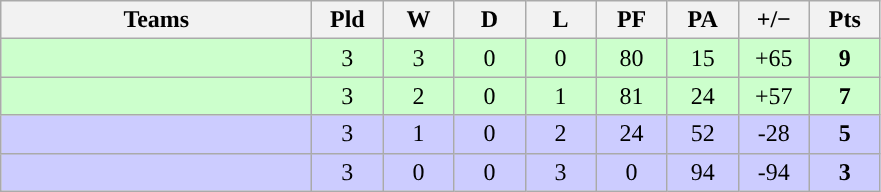<table class="wikitable" style="text-align: center;">
<tr>
<th width="200">Teams</th>
<th width="40">Pld</th>
<th width="40">W</th>
<th width="40">D</th>
<th width="40">L</th>
<th width="40">PF</th>
<th width="40">PA</th>
<th width="40">+/−</th>
<th width="40">Pts</th>
</tr>
<tr style="background:#ccffcc">
<td align=left></td>
<td>3</td>
<td>3</td>
<td>0</td>
<td>0</td>
<td>80</td>
<td>15</td>
<td>+65</td>
<td><strong>9</strong></td>
</tr>
<tr style="background:#ccffcc">
<td align=left></td>
<td>3</td>
<td>2</td>
<td>0</td>
<td>1</td>
<td>81</td>
<td>24</td>
<td>+57</td>
<td><strong>7</strong></td>
</tr>
<tr style="background:#ccccff">
<td align=left></td>
<td>3</td>
<td>1</td>
<td>0</td>
<td>2</td>
<td>24</td>
<td>52</td>
<td>-28</td>
<td><strong>5</strong></td>
</tr>
<tr style="background:#ccccff">
<td align=left></td>
<td>3</td>
<td>0</td>
<td>0</td>
<td>3</td>
<td>0</td>
<td>94</td>
<td>-94</td>
<td><strong>3</strong></td>
</tr>
</table>
